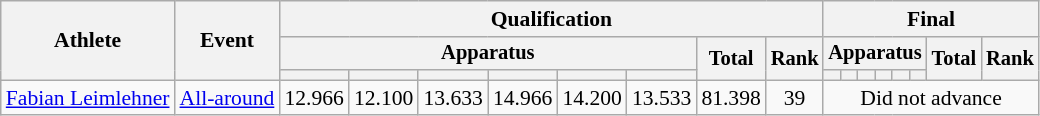<table class="wikitable" style="font-size:90%">
<tr>
<th rowspan=3>Athlete</th>
<th rowspan=3>Event</th>
<th colspan =8>Qualification</th>
<th colspan =8>Final</th>
</tr>
<tr style="font-size:95%">
<th colspan=6>Apparatus</th>
<th rowspan=2>Total</th>
<th rowspan=2>Rank</th>
<th colspan=6>Apparatus</th>
<th rowspan=2>Total</th>
<th rowspan=2>Rank</th>
</tr>
<tr style="font-size:95%">
<th></th>
<th></th>
<th></th>
<th></th>
<th></th>
<th></th>
<th></th>
<th></th>
<th></th>
<th></th>
<th></th>
<th></th>
</tr>
<tr align=center>
<td align=left><a href='#'>Fabian Leimlehner</a></td>
<td align=left><a href='#'>All-around</a></td>
<td>12.966</td>
<td>12.100</td>
<td>13.633</td>
<td>14.966</td>
<td>14.200</td>
<td>13.533</td>
<td>81.398</td>
<td>39</td>
<td colspan=8 align=center>Did not advance</td>
</tr>
</table>
